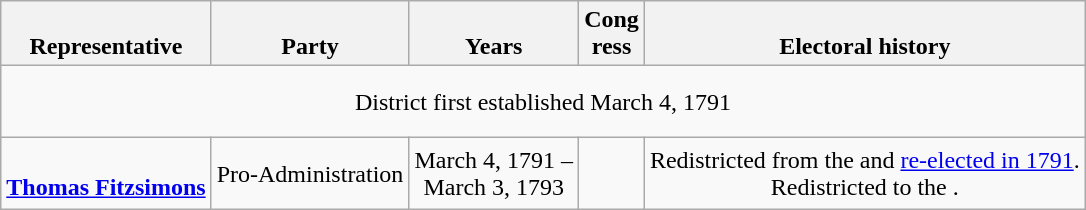<table class=wikitable style="text-align:center">
<tr valign=bottom>
<th>Representative</th>
<th>Party</th>
<th>Years</th>
<th>Cong<br>ress</th>
<th>Electoral history</th>
</tr>
<tr style="height:3em">
<td colspan=6>District first established March 4, 1791</td>
</tr>
<tr style="height:3em">
<td align=left><br><strong><a href='#'>Thomas Fitzsimons</a></strong><br></td>
<td>Pro-Administration</td>
<td nowrap>March 4, 1791 –<br>March 3, 1793</td>
<td></td>
<td>Redistricted from the  and <a href='#'>re-elected in 1791</a>.<br>Redistricted to the .</td>
</tr>
</table>
